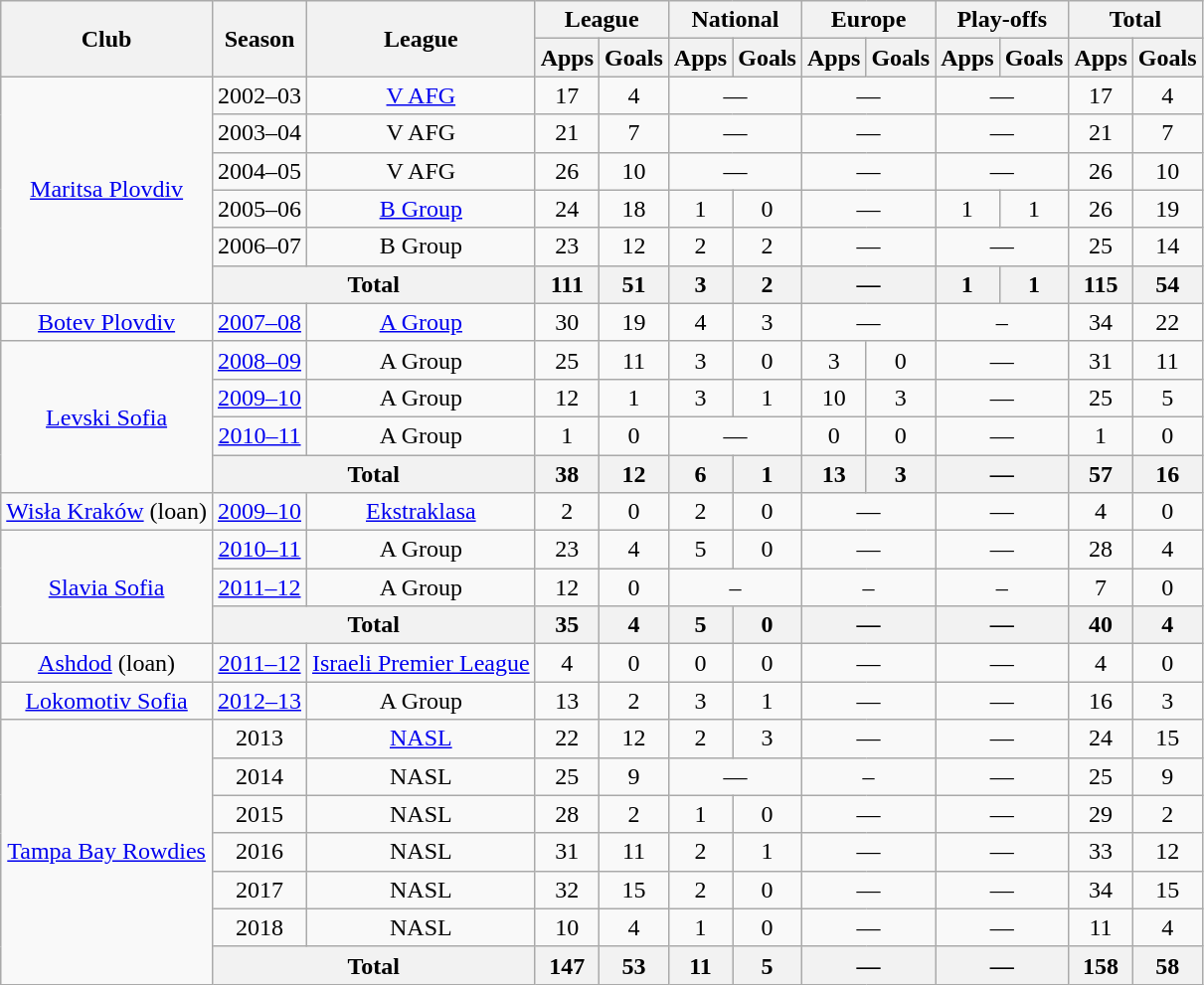<table class="wikitable" style="text-align: center;">
<tr>
<th rowspan="2">Club</th>
<th rowspan="2">Season</th>
<th rowspan="2">League</th>
<th colspan="2">League</th>
<th colspan="2">National</th>
<th colspan="2">Europe</th>
<th colspan="2">Play-offs</th>
<th colspan="2">Total</th>
</tr>
<tr>
<th>Apps</th>
<th>Goals</th>
<th>Apps</th>
<th>Goals</th>
<th>Apps</th>
<th>Goals</th>
<th>Apps</th>
<th>Goals</th>
<th>Apps</th>
<th>Goals</th>
</tr>
<tr>
<td rowspan="6" valign="center"><a href='#'>Maritsa Plovdiv</a></td>
<td>2002–03</td>
<td><a href='#'>V AFG</a></td>
<td>17</td>
<td>4</td>
<td colspan="2">—</td>
<td colspan="2">—</td>
<td colspan="2">—</td>
<td>17</td>
<td>4</td>
</tr>
<tr>
<td>2003–04</td>
<td>V AFG</td>
<td>21</td>
<td>7</td>
<td colspan="2">—</td>
<td colspan="2">—</td>
<td colspan="2">—</td>
<td>21</td>
<td>7</td>
</tr>
<tr>
<td>2004–05</td>
<td>V AFG</td>
<td>26</td>
<td>10</td>
<td colspan="2">—</td>
<td colspan="2">—</td>
<td colspan="2">—</td>
<td>26</td>
<td>10</td>
</tr>
<tr>
<td>2005–06</td>
<td><a href='#'>B Group</a></td>
<td>24</td>
<td>18</td>
<td>1</td>
<td>0</td>
<td colspan="2">—</td>
<td>1</td>
<td>1</td>
<td>26</td>
<td>19</td>
</tr>
<tr>
<td>2006–07</td>
<td>B Group</td>
<td>23</td>
<td>12</td>
<td>2</td>
<td>2</td>
<td colspan="2">—</td>
<td colspan="2">—</td>
<td>25</td>
<td>14</td>
</tr>
<tr>
<th colspan="2">Total</th>
<th>111</th>
<th>51</th>
<th>3</th>
<th>2</th>
<th colspan="2">—</th>
<th>1</th>
<th>1</th>
<th>115</th>
<th>54</th>
</tr>
<tr>
<td><a href='#'>Botev Plovdiv</a></td>
<td><a href='#'>2007–08</a></td>
<td><a href='#'>A Group</a></td>
<td>30</td>
<td>19</td>
<td>4</td>
<td>3</td>
<td colspan="2">—</td>
<td colspan="2">–</td>
<td>34</td>
<td>22</td>
</tr>
<tr>
<td rowspan="4" valign="center"><a href='#'>Levski Sofia</a></td>
<td><a href='#'>2008–09</a></td>
<td>A Group</td>
<td>25</td>
<td>11</td>
<td>3</td>
<td>0</td>
<td>3</td>
<td>0</td>
<td colspan="2">—</td>
<td>31</td>
<td>11</td>
</tr>
<tr>
<td><a href='#'>2009–10</a></td>
<td>A Group</td>
<td>12</td>
<td>1</td>
<td>3</td>
<td>1</td>
<td>10</td>
<td>3</td>
<td colspan="2">—</td>
<td>25</td>
<td>5</td>
</tr>
<tr>
<td><a href='#'>2010–11</a></td>
<td>A Group</td>
<td>1</td>
<td>0</td>
<td colspan="2">—</td>
<td>0</td>
<td>0</td>
<td colspan="2">—</td>
<td>1</td>
<td>0</td>
</tr>
<tr>
<th colspan="2">Total</th>
<th>38</th>
<th>12</th>
<th>6</th>
<th>1</th>
<th>13</th>
<th>3</th>
<th colspan="2">—</th>
<th>57</th>
<th>16</th>
</tr>
<tr>
<td rowspan="1" valign="center"><a href='#'>Wisła Kraków</a> (loan)</td>
<td><a href='#'>2009–10</a></td>
<td><a href='#'>Ekstraklasa</a></td>
<td>2</td>
<td>0</td>
<td>2</td>
<td>0</td>
<td colspan="2">—</td>
<td colspan="2">—</td>
<td>4</td>
<td>0</td>
</tr>
<tr>
<td rowspan="3" valign="center"><a href='#'>Slavia Sofia</a></td>
<td><a href='#'>2010–11</a></td>
<td>A Group</td>
<td>23</td>
<td>4</td>
<td>5</td>
<td>0</td>
<td colspan="2">—</td>
<td colspan="2">—</td>
<td>28</td>
<td>4</td>
</tr>
<tr>
<td><a href='#'>2011–12</a></td>
<td>A Group</td>
<td>12</td>
<td>0</td>
<td colspan="2">–</td>
<td colspan="2">–</td>
<td colspan="2">–</td>
<td>7</td>
<td>0</td>
</tr>
<tr>
<th colspan="2">Total</th>
<th>35</th>
<th>4</th>
<th>5</th>
<th>0</th>
<th colspan="2">—</th>
<th colspan="2">—</th>
<th>40</th>
<th>4</th>
</tr>
<tr>
<td rowspan="1" valign="center"><a href='#'>Ashdod</a> (loan)</td>
<td><a href='#'>2011–12</a></td>
<td><a href='#'>Israeli Premier League</a></td>
<td>4</td>
<td>0</td>
<td>0</td>
<td>0</td>
<td colspan="2">—</td>
<td colspan="2">—</td>
<td>4</td>
<td>0</td>
</tr>
<tr>
<td rowspan="1" valign="center"><a href='#'>Lokomotiv Sofia</a></td>
<td><a href='#'>2012–13</a></td>
<td>A Group</td>
<td>13</td>
<td>2</td>
<td>3</td>
<td>1</td>
<td colspan="2">—</td>
<td colspan="2">—</td>
<td>16</td>
<td>3</td>
</tr>
<tr>
<td rowspan="7" valign="center"><a href='#'>Tampa Bay Rowdies</a></td>
<td>2013</td>
<td><a href='#'>NASL</a></td>
<td>22</td>
<td>12</td>
<td>2</td>
<td>3</td>
<td colspan="2">—</td>
<td colspan="2">—</td>
<td>24</td>
<td>15</td>
</tr>
<tr>
<td>2014</td>
<td>NASL</td>
<td>25</td>
<td>9</td>
<td colspan="2">—</td>
<td colspan="2">–</td>
<td colspan="2">—</td>
<td>25</td>
<td>9</td>
</tr>
<tr>
<td>2015</td>
<td>NASL</td>
<td>28</td>
<td>2</td>
<td>1</td>
<td>0</td>
<td colspan="2">—</td>
<td colspan="2">—</td>
<td>29</td>
<td>2</td>
</tr>
<tr>
<td>2016</td>
<td>NASL</td>
<td>31</td>
<td>11</td>
<td>2</td>
<td>1</td>
<td colspan="2">—</td>
<td colspan="2">—</td>
<td>33</td>
<td>12</td>
</tr>
<tr>
<td>2017</td>
<td>NASL</td>
<td>32</td>
<td>15</td>
<td>2</td>
<td>0</td>
<td colspan="2">—</td>
<td colspan="2">—</td>
<td>34</td>
<td>15</td>
</tr>
<tr>
<td>2018</td>
<td>NASL</td>
<td>10</td>
<td>4</td>
<td>1</td>
<td>0</td>
<td colspan="2">—</td>
<td colspan="2">—</td>
<td>11</td>
<td>4</td>
</tr>
<tr>
<th colspan="2">Total</th>
<th>147</th>
<th>53</th>
<th>11</th>
<th>5</th>
<th colspan="2">—</th>
<th colspan="2">—</th>
<th>158</th>
<th>58</th>
</tr>
</table>
